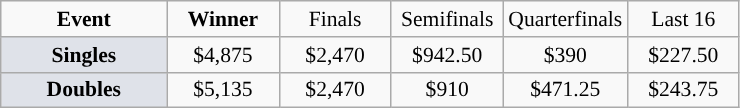<table class=wikitable style="font-size:90%;text-align:center">
<tr>
<td style="width:104px;"><strong>Event</strong></td>
<td style="width:68px;"><strong>Winner</strong></td>
<td style="width:68px;">Finals</td>
<td style="width:68px;">Semifinals</td>
<td style="width:68px;">Quarterfinals</td>
<td style="width:68px;">Last 16</td>
</tr>
<tr>
<td style="background:#dfe2e9;"><strong>Singles</strong></td>
<td>$4,875</td>
<td>$2,470</td>
<td>$942.50</td>
<td>$390</td>
<td>$227.50</td>
</tr>
<tr>
<td style="background:#dfe2e9;"><strong>Doubles</strong></td>
<td>$5,135</td>
<td>$2,470</td>
<td>$910</td>
<td>$471.25</td>
<td>$243.75</td>
</tr>
</table>
